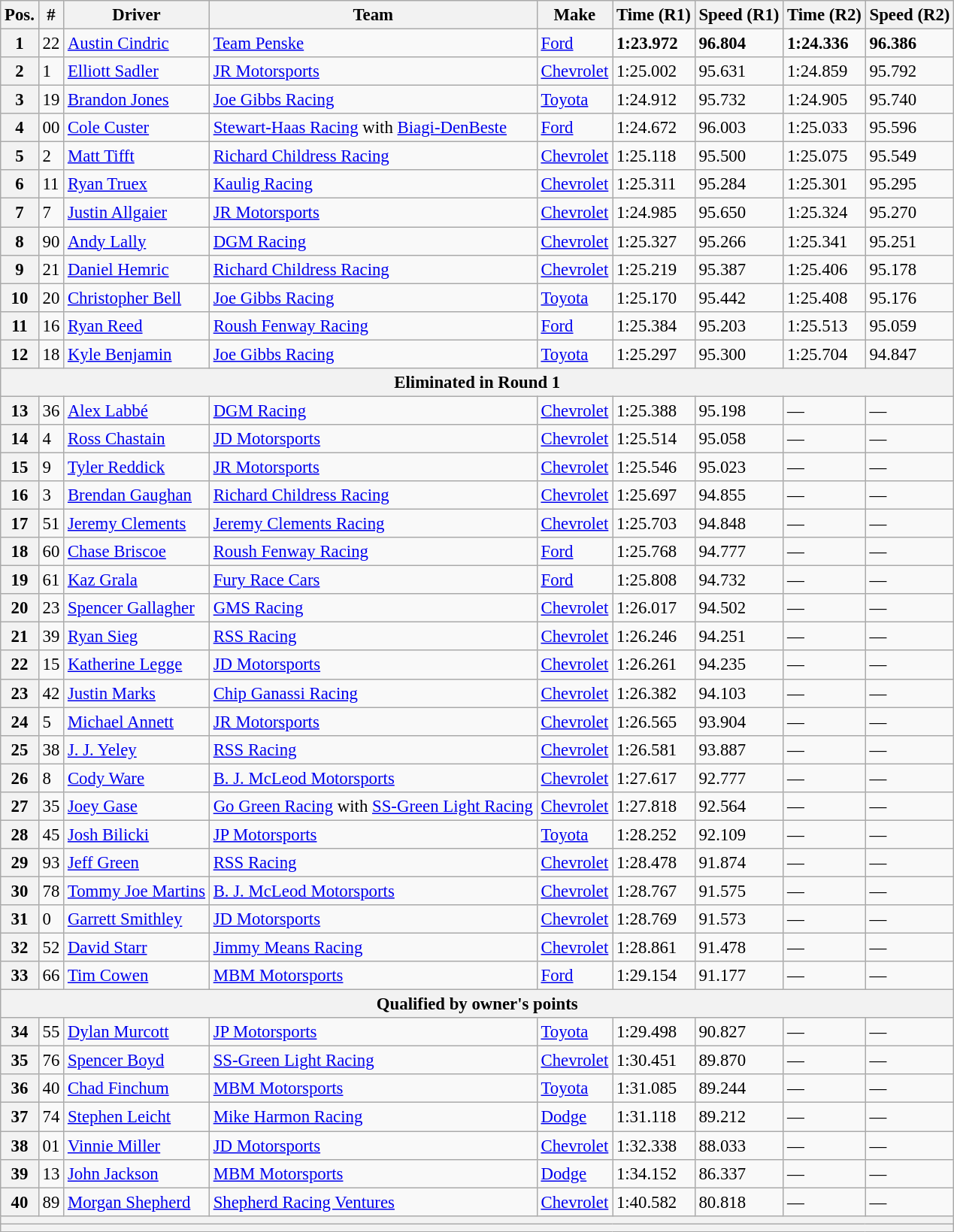<table class="wikitable" style="font-size:95%">
<tr>
<th>Pos.</th>
<th>#</th>
<th>Driver</th>
<th>Team</th>
<th>Make</th>
<th>Time (R1)</th>
<th>Speed (R1)</th>
<th>Time (R2)</th>
<th>Speed (R2)</th>
</tr>
<tr>
<th>1</th>
<td>22</td>
<td><a href='#'>Austin Cindric</a></td>
<td><a href='#'>Team Penske</a></td>
<td><a href='#'>Ford</a></td>
<td><strong>1:23.972</strong></td>
<td><strong>96.804</strong></td>
<td><strong>1:24.336</strong></td>
<td><strong>96.386</strong></td>
</tr>
<tr>
<th>2</th>
<td>1</td>
<td><a href='#'>Elliott Sadler</a></td>
<td><a href='#'>JR Motorsports</a></td>
<td><a href='#'>Chevrolet</a></td>
<td>1:25.002</td>
<td>95.631</td>
<td>1:24.859</td>
<td>95.792</td>
</tr>
<tr>
<th>3</th>
<td>19</td>
<td><a href='#'>Brandon Jones</a></td>
<td><a href='#'>Joe Gibbs Racing</a></td>
<td><a href='#'>Toyota</a></td>
<td>1:24.912</td>
<td>95.732</td>
<td>1:24.905</td>
<td>95.740</td>
</tr>
<tr>
<th>4</th>
<td>00</td>
<td><a href='#'>Cole Custer</a></td>
<td><a href='#'>Stewart-Haas Racing</a> with <a href='#'>Biagi-DenBeste</a></td>
<td><a href='#'>Ford</a></td>
<td>1:24.672</td>
<td>96.003</td>
<td>1:25.033</td>
<td>95.596</td>
</tr>
<tr>
<th>5</th>
<td>2</td>
<td><a href='#'>Matt Tifft</a></td>
<td><a href='#'>Richard Childress Racing</a></td>
<td><a href='#'>Chevrolet</a></td>
<td>1:25.118</td>
<td>95.500</td>
<td>1:25.075</td>
<td>95.549</td>
</tr>
<tr>
<th>6</th>
<td>11</td>
<td><a href='#'>Ryan Truex</a></td>
<td><a href='#'>Kaulig Racing</a></td>
<td><a href='#'>Chevrolet</a></td>
<td>1:25.311</td>
<td>95.284</td>
<td>1:25.301</td>
<td>95.295</td>
</tr>
<tr>
<th>7</th>
<td>7</td>
<td><a href='#'>Justin Allgaier</a></td>
<td><a href='#'>JR Motorsports</a></td>
<td><a href='#'>Chevrolet</a></td>
<td>1:24.985</td>
<td>95.650</td>
<td>1:25.324</td>
<td>95.270</td>
</tr>
<tr>
<th>8</th>
<td>90</td>
<td><a href='#'>Andy Lally</a></td>
<td><a href='#'>DGM Racing</a></td>
<td><a href='#'>Chevrolet</a></td>
<td>1:25.327</td>
<td>95.266</td>
<td>1:25.341</td>
<td>95.251</td>
</tr>
<tr>
<th>9</th>
<td>21</td>
<td><a href='#'>Daniel Hemric</a></td>
<td><a href='#'>Richard Childress Racing</a></td>
<td><a href='#'>Chevrolet</a></td>
<td>1:25.219</td>
<td>95.387</td>
<td>1:25.406</td>
<td>95.178</td>
</tr>
<tr>
<th>10</th>
<td>20</td>
<td><a href='#'>Christopher Bell</a></td>
<td><a href='#'>Joe Gibbs Racing</a></td>
<td><a href='#'>Toyota</a></td>
<td>1:25.170</td>
<td>95.442</td>
<td>1:25.408</td>
<td>95.176</td>
</tr>
<tr>
<th>11</th>
<td>16</td>
<td><a href='#'>Ryan Reed</a></td>
<td><a href='#'>Roush Fenway Racing</a></td>
<td><a href='#'>Ford</a></td>
<td>1:25.384</td>
<td>95.203</td>
<td>1:25.513</td>
<td>95.059</td>
</tr>
<tr>
<th>12</th>
<td>18</td>
<td><a href='#'>Kyle Benjamin</a></td>
<td><a href='#'>Joe Gibbs Racing</a></td>
<td><a href='#'>Toyota</a></td>
<td>1:25.297</td>
<td>95.300</td>
<td>1:25.704</td>
<td>94.847</td>
</tr>
<tr>
<th colspan="9">Eliminated in Round 1</th>
</tr>
<tr>
<th>13</th>
<td>36</td>
<td><a href='#'>Alex Labbé</a></td>
<td><a href='#'>DGM Racing</a></td>
<td><a href='#'>Chevrolet</a></td>
<td>1:25.388</td>
<td>95.198</td>
<td>—</td>
<td>—</td>
</tr>
<tr>
<th>14</th>
<td>4</td>
<td><a href='#'>Ross Chastain</a></td>
<td><a href='#'>JD Motorsports</a></td>
<td><a href='#'>Chevrolet</a></td>
<td>1:25.514</td>
<td>95.058</td>
<td>—</td>
<td>—</td>
</tr>
<tr>
<th>15</th>
<td>9</td>
<td><a href='#'>Tyler Reddick</a></td>
<td><a href='#'>JR Motorsports</a></td>
<td><a href='#'>Chevrolet</a></td>
<td>1:25.546</td>
<td>95.023</td>
<td>—</td>
<td>—</td>
</tr>
<tr>
<th>16</th>
<td>3</td>
<td><a href='#'>Brendan Gaughan</a></td>
<td><a href='#'>Richard Childress Racing</a></td>
<td><a href='#'>Chevrolet</a></td>
<td>1:25.697</td>
<td>94.855</td>
<td>—</td>
<td>—</td>
</tr>
<tr>
<th>17</th>
<td>51</td>
<td><a href='#'>Jeremy Clements</a></td>
<td><a href='#'>Jeremy Clements Racing</a></td>
<td><a href='#'>Chevrolet</a></td>
<td>1:25.703</td>
<td>94.848</td>
<td>—</td>
<td>—</td>
</tr>
<tr>
<th>18</th>
<td>60</td>
<td><a href='#'>Chase Briscoe</a></td>
<td><a href='#'>Roush Fenway Racing</a></td>
<td><a href='#'>Ford</a></td>
<td>1:25.768</td>
<td>94.777</td>
<td>—</td>
<td>—</td>
</tr>
<tr>
<th>19</th>
<td>61</td>
<td><a href='#'>Kaz Grala</a></td>
<td><a href='#'>Fury Race Cars</a></td>
<td><a href='#'>Ford</a></td>
<td>1:25.808</td>
<td>94.732</td>
<td>—</td>
<td>—</td>
</tr>
<tr>
<th>20</th>
<td>23</td>
<td><a href='#'>Spencer Gallagher</a></td>
<td><a href='#'>GMS Racing</a></td>
<td><a href='#'>Chevrolet</a></td>
<td>1:26.017</td>
<td>94.502</td>
<td>—</td>
<td>—</td>
</tr>
<tr>
<th>21</th>
<td>39</td>
<td><a href='#'>Ryan Sieg</a></td>
<td><a href='#'>RSS Racing</a></td>
<td><a href='#'>Chevrolet</a></td>
<td>1:26.246</td>
<td>94.251</td>
<td>—</td>
<td>—</td>
</tr>
<tr>
<th>22</th>
<td>15</td>
<td><a href='#'>Katherine Legge</a></td>
<td><a href='#'>JD Motorsports</a></td>
<td><a href='#'>Chevrolet</a></td>
<td>1:26.261</td>
<td>94.235</td>
<td>—</td>
<td>—</td>
</tr>
<tr>
<th>23</th>
<td>42</td>
<td><a href='#'>Justin Marks</a></td>
<td><a href='#'>Chip Ganassi Racing</a></td>
<td><a href='#'>Chevrolet</a></td>
<td>1:26.382</td>
<td>94.103</td>
<td>—</td>
<td>—</td>
</tr>
<tr>
<th>24</th>
<td>5</td>
<td><a href='#'>Michael Annett</a></td>
<td><a href='#'>JR Motorsports</a></td>
<td><a href='#'>Chevrolet</a></td>
<td>1:26.565</td>
<td>93.904</td>
<td>—</td>
<td>—</td>
</tr>
<tr>
<th>25</th>
<td>38</td>
<td><a href='#'>J. J. Yeley</a></td>
<td><a href='#'>RSS Racing</a></td>
<td><a href='#'>Chevrolet</a></td>
<td>1:26.581</td>
<td>93.887</td>
<td>—</td>
<td>—</td>
</tr>
<tr>
<th>26</th>
<td>8</td>
<td><a href='#'>Cody Ware</a></td>
<td><a href='#'>B. J. McLeod Motorsports</a></td>
<td><a href='#'>Chevrolet</a></td>
<td>1:27.617</td>
<td>92.777</td>
<td>—</td>
<td>—</td>
</tr>
<tr>
<th>27</th>
<td>35</td>
<td><a href='#'>Joey Gase</a></td>
<td><a href='#'>Go Green Racing</a> with <a href='#'>SS-Green Light Racing</a></td>
<td><a href='#'>Chevrolet</a></td>
<td>1:27.818</td>
<td>92.564</td>
<td>—</td>
<td>—</td>
</tr>
<tr>
<th>28</th>
<td>45</td>
<td><a href='#'>Josh Bilicki</a></td>
<td><a href='#'>JP Motorsports</a></td>
<td><a href='#'>Toyota</a></td>
<td>1:28.252</td>
<td>92.109</td>
<td>—</td>
<td>—</td>
</tr>
<tr>
<th>29</th>
<td>93</td>
<td><a href='#'>Jeff Green</a></td>
<td><a href='#'>RSS Racing</a></td>
<td><a href='#'>Chevrolet</a></td>
<td>1:28.478</td>
<td>91.874</td>
<td>—</td>
<td>—</td>
</tr>
<tr>
<th>30</th>
<td>78</td>
<td><a href='#'>Tommy Joe Martins</a></td>
<td><a href='#'>B. J. McLeod Motorsports</a></td>
<td><a href='#'>Chevrolet</a></td>
<td>1:28.767</td>
<td>91.575</td>
<td>—</td>
<td>—</td>
</tr>
<tr>
<th>31</th>
<td>0</td>
<td><a href='#'>Garrett Smithley</a></td>
<td><a href='#'>JD Motorsports</a></td>
<td><a href='#'>Chevrolet</a></td>
<td>1:28.769</td>
<td>91.573</td>
<td>—</td>
<td>—</td>
</tr>
<tr>
<th>32</th>
<td>52</td>
<td><a href='#'>David Starr</a></td>
<td><a href='#'>Jimmy Means Racing</a></td>
<td><a href='#'>Chevrolet</a></td>
<td>1:28.861</td>
<td>91.478</td>
<td>—</td>
<td>—</td>
</tr>
<tr>
<th>33</th>
<td>66</td>
<td><a href='#'>Tim Cowen</a></td>
<td><a href='#'>MBM Motorsports</a></td>
<td><a href='#'>Ford</a></td>
<td>1:29.154</td>
<td>91.177</td>
<td>—</td>
<td>—</td>
</tr>
<tr>
<th colspan="9">Qualified by owner's points</th>
</tr>
<tr>
<th>34</th>
<td>55</td>
<td><a href='#'>Dylan Murcott</a></td>
<td><a href='#'>JP Motorsports</a></td>
<td><a href='#'>Toyota</a></td>
<td>1:29.498</td>
<td>90.827</td>
<td>—</td>
<td>—</td>
</tr>
<tr>
<th>35</th>
<td>76</td>
<td><a href='#'>Spencer Boyd</a></td>
<td><a href='#'>SS-Green Light Racing</a></td>
<td><a href='#'>Chevrolet</a></td>
<td>1:30.451</td>
<td>89.870</td>
<td>—</td>
<td>—</td>
</tr>
<tr>
<th>36</th>
<td>40</td>
<td><a href='#'>Chad Finchum</a></td>
<td><a href='#'>MBM Motorsports</a></td>
<td><a href='#'>Toyota</a></td>
<td>1:31.085</td>
<td>89.244</td>
<td>—</td>
<td>—</td>
</tr>
<tr>
<th>37</th>
<td>74</td>
<td><a href='#'>Stephen Leicht</a></td>
<td><a href='#'>Mike Harmon Racing</a></td>
<td><a href='#'>Dodge</a></td>
<td>1:31.118</td>
<td>89.212</td>
<td>—</td>
<td>—</td>
</tr>
<tr>
<th>38</th>
<td>01</td>
<td><a href='#'>Vinnie Miller</a></td>
<td><a href='#'>JD Motorsports</a></td>
<td><a href='#'>Chevrolet</a></td>
<td>1:32.338</td>
<td>88.033</td>
<td>—</td>
<td>—</td>
</tr>
<tr>
<th>39</th>
<td>13</td>
<td><a href='#'>John Jackson</a></td>
<td><a href='#'>MBM Motorsports</a></td>
<td><a href='#'>Dodge</a></td>
<td>1:34.152</td>
<td>86.337</td>
<td>—</td>
<td>—</td>
</tr>
<tr>
<th>40</th>
<td>89</td>
<td><a href='#'>Morgan Shepherd</a></td>
<td><a href='#'>Shepherd Racing Ventures</a></td>
<td><a href='#'>Chevrolet</a></td>
<td>1:40.582</td>
<td>80.818</td>
<td>—</td>
<td>—</td>
</tr>
<tr>
<th colspan="9"></th>
</tr>
<tr>
<th colspan="9"></th>
</tr>
</table>
